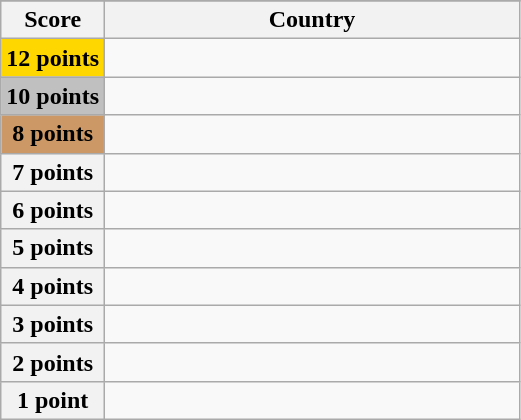<table class="wikitable">
<tr>
</tr>
<tr>
<th scope="col" width="20%">Score</th>
<th scope="col">Country</th>
</tr>
<tr>
<th scope="row" style="background:gold">12 points</th>
<td></td>
</tr>
<tr>
<th scope="row" style="background:silver">10 points</th>
<td></td>
</tr>
<tr>
<th scope="row" style="background:#CC9966">8 points</th>
<td></td>
</tr>
<tr>
<th scope="row">7 points</th>
<td></td>
</tr>
<tr>
<th scope="row">6 points</th>
<td></td>
</tr>
<tr>
<th scope="row">5 points</th>
<td></td>
</tr>
<tr>
<th scope="row">4 points</th>
<td></td>
</tr>
<tr>
<th scope="row">3 points</th>
<td></td>
</tr>
<tr>
<th scope="row">2 points</th>
<td></td>
</tr>
<tr>
<th scope="row">1 point</th>
<td></td>
</tr>
</table>
